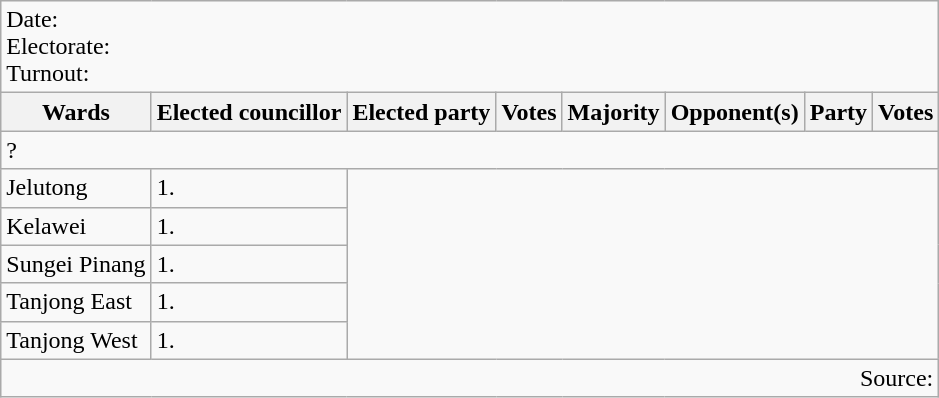<table class=wikitable>
<tr>
<td colspan=8>Date: <br>Electorate: <br>Turnout:</td>
</tr>
<tr>
<th>Wards</th>
<th>Elected councillor</th>
<th>Elected party</th>
<th>Votes</th>
<th>Majority</th>
<th>Opponent(s)</th>
<th>Party</th>
<th>Votes</th>
</tr>
<tr>
<td colspan=8>? </td>
</tr>
<tr>
<td>Jelutong</td>
<td>1.</td>
</tr>
<tr>
<td>Kelawei</td>
<td>1.</td>
</tr>
<tr>
<td>Sungei Pinang</td>
<td>1.</td>
</tr>
<tr>
<td>Tanjong East</td>
<td>1.</td>
</tr>
<tr>
<td>Tanjong West</td>
<td>1.</td>
</tr>
<tr>
<td colspan="8" style="text-align:right;">Source:</td>
</tr>
</table>
